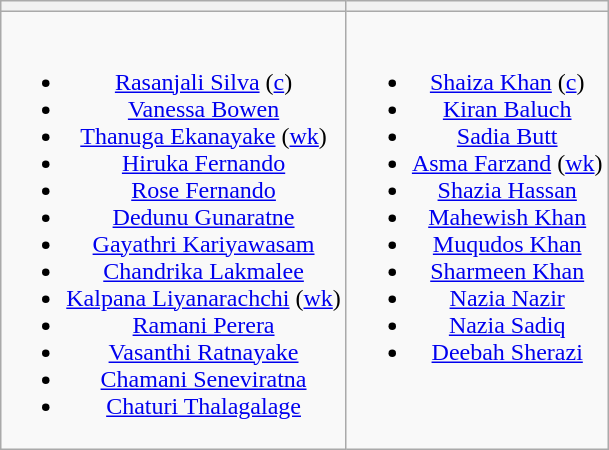<table class="wikitable" style="text-align:center">
<tr>
<th></th>
<th></th>
</tr>
<tr style="vertical-align:top">
<td><br><ul><li><a href='#'>Rasanjali Silva</a> (<a href='#'>c</a>)</li><li><a href='#'>Vanessa Bowen</a></li><li><a href='#'>Thanuga Ekanayake</a> (<a href='#'>wk</a>)</li><li><a href='#'>Hiruka Fernando</a></li><li><a href='#'>Rose Fernando</a></li><li><a href='#'>Dedunu Gunaratne</a></li><li><a href='#'>Gayathri Kariyawasam</a></li><li><a href='#'>Chandrika Lakmalee</a></li><li><a href='#'>Kalpana Liyanarachchi</a> (<a href='#'>wk</a>)</li><li><a href='#'>Ramani Perera</a></li><li><a href='#'>Vasanthi Ratnayake</a></li><li><a href='#'>Chamani Seneviratna</a></li><li><a href='#'>Chaturi Thalagalage</a></li></ul></td>
<td><br><ul><li><a href='#'>Shaiza Khan</a> (<a href='#'>c</a>)</li><li><a href='#'>Kiran Baluch</a></li><li><a href='#'>Sadia Butt</a></li><li><a href='#'>Asma Farzand</a> (<a href='#'>wk</a>)</li><li><a href='#'>Shazia Hassan</a></li><li><a href='#'>Mahewish Khan</a></li><li><a href='#'>Muqudos Khan</a></li><li><a href='#'>Sharmeen Khan</a></li><li><a href='#'>Nazia Nazir</a></li><li><a href='#'>Nazia Sadiq</a></li><li><a href='#'>Deebah Sherazi</a></li></ul></td>
</tr>
</table>
